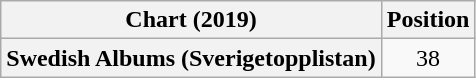<table class="wikitable plainrowheaders" style="text-align:center">
<tr>
<th scope="col">Chart (2019)</th>
<th scope="col">Position</th>
</tr>
<tr>
<th scope="row">Swedish Albums (Sverigetopplistan)</th>
<td>38</td>
</tr>
</table>
